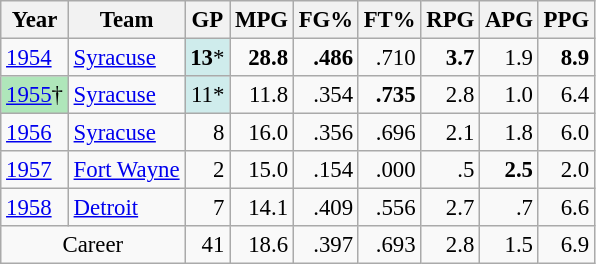<table class="wikitable sortable" style="font-size:95%; text-align:right;">
<tr>
<th>Year</th>
<th>Team</th>
<th>GP</th>
<th>MPG</th>
<th>FG%</th>
<th>FT%</th>
<th>RPG</th>
<th>APG</th>
<th>PPG</th>
</tr>
<tr>
<td style="text-align:left;"><a href='#'>1954</a></td>
<td style="text-align:left;"><a href='#'>Syracuse</a></td>
<td style="background:#CFECEC;"><strong>13</strong>*</td>
<td><strong>28.8</strong></td>
<td><strong>.486</strong></td>
<td>.710</td>
<td><strong>3.7</strong></td>
<td>1.9</td>
<td><strong>8.9</strong></td>
</tr>
<tr>
<td style="text-align:left;background:#afe6ba;"><a href='#'>1955</a>†</td>
<td style="text-align:left;"><a href='#'>Syracuse</a></td>
<td style="background:#CFECEC;">11*</td>
<td>11.8</td>
<td>.354</td>
<td><strong>.735</strong></td>
<td>2.8</td>
<td>1.0</td>
<td>6.4</td>
</tr>
<tr>
<td style="text-align:left;"><a href='#'>1956</a></td>
<td style="text-align:left;"><a href='#'>Syracuse</a></td>
<td>8</td>
<td>16.0</td>
<td>.356</td>
<td>.696</td>
<td>2.1</td>
<td>1.8</td>
<td>6.0</td>
</tr>
<tr>
<td style="text-align:left;"><a href='#'>1957</a></td>
<td style="text-align:left;"><a href='#'>Fort Wayne</a></td>
<td>2</td>
<td>15.0</td>
<td>.154</td>
<td>.000</td>
<td>.5</td>
<td><strong>2.5</strong></td>
<td>2.0</td>
</tr>
<tr>
<td style="text-align:left;"><a href='#'>1958</a></td>
<td style="text-align:left;"><a href='#'>Detroit</a></td>
<td>7</td>
<td>14.1</td>
<td>.409</td>
<td>.556</td>
<td>2.7</td>
<td>.7</td>
<td>6.6</td>
</tr>
<tr class="sortbottom">
<td style="text-align:center;" colspan="2">Career</td>
<td>41</td>
<td>18.6</td>
<td>.397</td>
<td>.693</td>
<td>2.8</td>
<td>1.5</td>
<td>6.9</td>
</tr>
</table>
